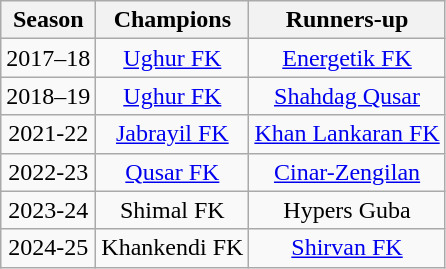<table class="wikitable" style="text-align: center">
<tr>
<th>Season</th>
<th>Champions</th>
<th>Runners-up</th>
</tr>
<tr>
<td>2017–18</td>
<td><a href='#'>Ughur FK</a></td>
<td><a href='#'>Energetik FK</a></td>
</tr>
<tr>
<td>2018–19</td>
<td><a href='#'>Ughur FK</a></td>
<td><a href='#'>Shahdag Qusar</a></td>
</tr>
<tr>
<td>2021-22</td>
<td><a href='#'>Jabrayil FK</a></td>
<td><a href='#'>Khan Lankaran FK</a></td>
</tr>
<tr>
<td>2022-23</td>
<td><a href='#'>Qusar FK</a></td>
<td><a href='#'>Cinar-Zengilan</a></td>
</tr>
<tr>
<td>2023-24</td>
<td>Shimal FK</td>
<td>Hypers Guba</td>
</tr>
<tr>
<td>2024-25</td>
<td>Khankendi FK</td>
<td><a href='#'>Shirvan FK</a></td>
</tr>
</table>
